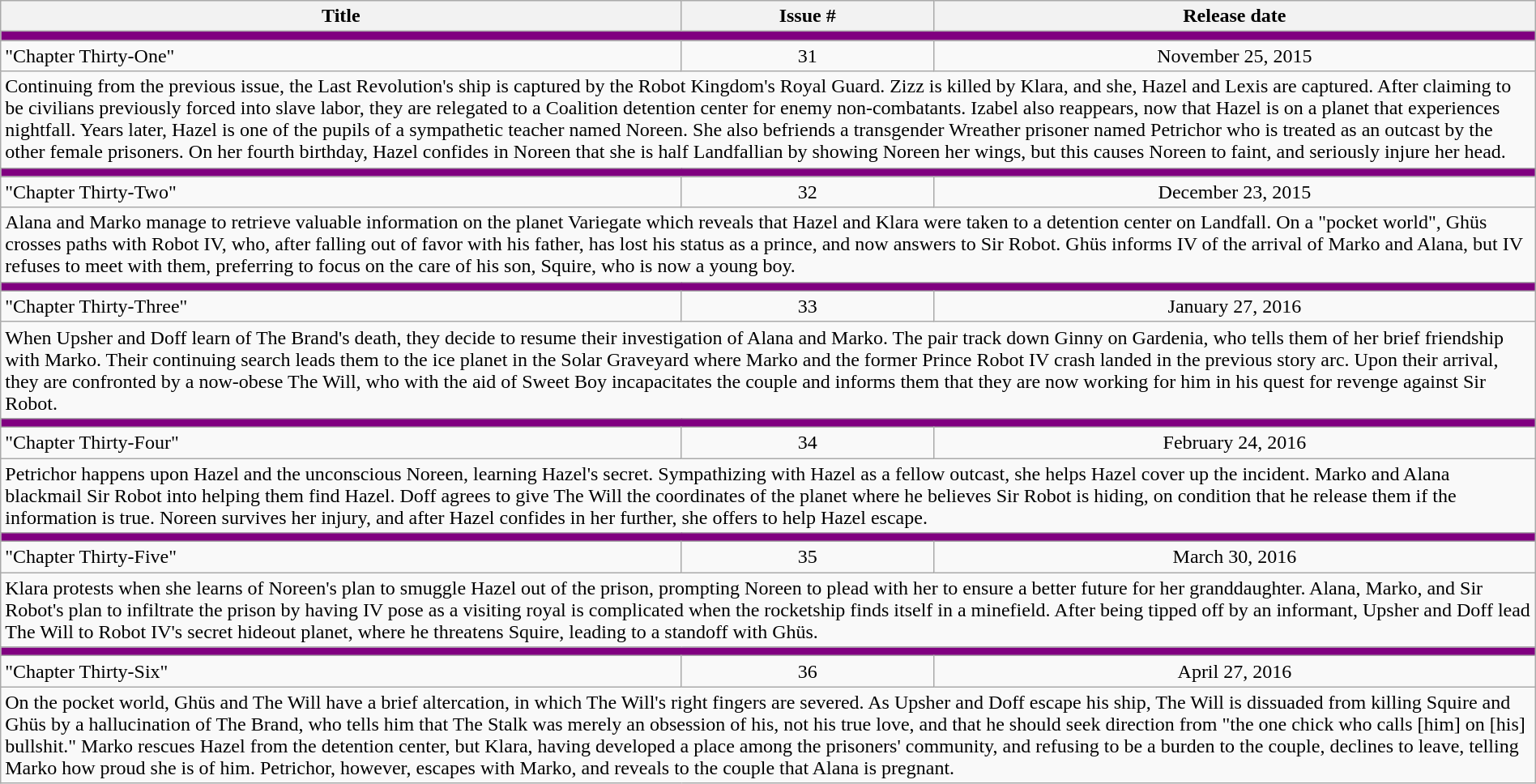<table class="wikitable" style="width:100%;">
<tr>
<th>Title</th>
<th>Issue #</th>
<th>Release date</th>
</tr>
<tr>
<td colspan="6" style="background:purple"></td>
</tr>
<tr>
<td>"Chapter Thirty-One"</td>
<td style="text-align:center;">31</td>
<td style="text-align:center;">November 25, 2015</td>
</tr>
<tr>
<td colspan="6">Continuing from the previous issue, the Last Revolution's ship is captured by the Robot Kingdom's Royal Guard. Zizz is killed by Klara, and she, Hazel and Lexis are captured. After claiming to be civilians previously forced into slave labor, they are relegated to a Coalition detention center for enemy non-combatants. Izabel also reappears, now that Hazel is on a planet that experiences nightfall. Years later, Hazel is one of the pupils of a sympathetic teacher named Noreen. She also befriends a transgender Wreather prisoner named Petrichor who is treated as an outcast by the other female prisoners. On her fourth birthday, Hazel confides in Noreen that she is half Landfallian by showing Noreen her wings, but this causes Noreen to faint, and seriously injure her head.</td>
</tr>
<tr>
<td colspan="6" style="background:purple"></td>
</tr>
<tr>
<td>"Chapter Thirty-Two"</td>
<td style="text-align:center;">32</td>
<td style="text-align:center;">December 23, 2015</td>
</tr>
<tr>
<td colspan="6">Alana and Marko manage to retrieve valuable information on the planet Variegate which reveals that Hazel and Klara were taken to a detention center on Landfall. On a "pocket world", Ghüs crosses paths with Robot IV, who, after falling out of favor with his father, has lost his status as a prince, and now answers to Sir Robot. Ghüs informs IV of the arrival of Marko and Alana, but IV refuses to meet with them, preferring to focus on the care of his son, Squire, who is now a young boy.</td>
</tr>
<tr>
<td colspan="6" style="background:purple"></td>
</tr>
<tr>
<td>"Chapter Thirty-Three"</td>
<td style="text-align:center;">33</td>
<td style="text-align:center;">January 27, 2016</td>
</tr>
<tr>
<td colspan="6">When Upsher and Doff learn of The Brand's death, they decide to resume their investigation of Alana and Marko. The pair track down Ginny on Gardenia, who tells them of her brief friendship with Marko. Their continuing search leads them to the ice planet in the Solar Graveyard where Marko and the former Prince Robot IV crash landed in the previous story arc. Upon their arrival, they are confronted by a now-obese The Will, who with the aid of Sweet Boy incapacitates the couple and informs them that they are now working for him in his quest for revenge against Sir Robot.</td>
</tr>
<tr>
<td colspan="6" style="background:purple"></td>
</tr>
<tr>
<td>"Chapter Thirty-Four"</td>
<td style="text-align:center;">34</td>
<td style="text-align:center;">February 24, 2016</td>
</tr>
<tr>
<td colspan="6">Petrichor happens upon Hazel and the unconscious Noreen, learning Hazel's secret. Sympathizing with Hazel as a fellow outcast, she helps Hazel cover up the incident. Marko and Alana blackmail Sir Robot into helping them find Hazel. Doff agrees to give The Will the coordinates of the planet where he believes Sir Robot is hiding, on condition that he release them if the information is true. Noreen survives her injury, and after Hazel confides in her further, she offers to help Hazel escape.</td>
</tr>
<tr>
<td colspan="6" style="background:purple"></td>
</tr>
<tr>
<td>"Chapter Thirty-Five"</td>
<td style="text-align:center;">35</td>
<td style="text-align:center;">March 30, 2016</td>
</tr>
<tr>
<td colspan="6">Klara protests when she learns of Noreen's plan to smuggle Hazel out of the prison, prompting Noreen to plead with her to ensure a better future for her granddaughter. Alana, Marko, and Sir Robot's plan to infiltrate the prison by having IV pose as a visiting royal is complicated when the rocketship finds itself in a minefield. After being tipped off by an informant, Upsher and Doff lead The Will to Robot IV's secret hideout planet, where he threatens Squire, leading to a standoff with Ghüs.</td>
</tr>
<tr>
<td colspan="6" style="background:purple"></td>
</tr>
<tr>
<td>"Chapter Thirty-Six"</td>
<td style="text-align:center;">36</td>
<td style="text-align:center;">April 27, 2016</td>
</tr>
<tr>
<td colspan="6">On the pocket world, Ghüs and The Will have a brief altercation, in which The Will's right fingers are severed. As Upsher and Doff escape his ship, The Will is dissuaded from killing Squire and Ghüs by a hallucination of The Brand, who tells him that The Stalk was merely an obsession of his, not his true love, and that he should seek direction from "the one chick who calls [him] on [his] bullshit." Marko rescues Hazel from the detention center, but Klara, having developed a place among the prisoners' community, and refusing to be a burden to the couple, declines to leave, telling Marko how proud she is of him. Petrichor, however, escapes with Marko, and reveals to the couple that Alana is pregnant.</td>
</tr>
</table>
